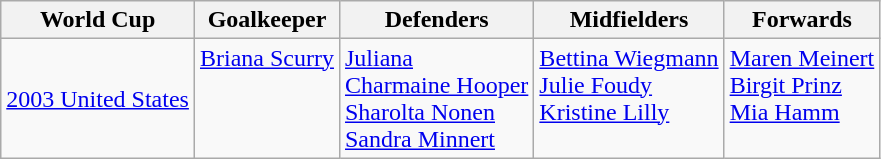<table class="wikitable">
<tr>
<th>World Cup</th>
<th>Goalkeeper</th>
<th>Defenders</th>
<th>Midfielders</th>
<th>Forwards</th>
</tr>
<tr>
<td><a href='#'>2003 United States</a></td>
<td style="vertical-align:top;"> <a href='#'>Briana Scurry</a></td>
<td style="vertical-align:top;"> <a href='#'>Juliana</a><br> <a href='#'>Charmaine Hooper</a><br> <a href='#'>Sharolta Nonen</a><br> <a href='#'>Sandra Minnert</a></td>
<td style="vertical-align:top;"> <a href='#'>Bettina Wiegmann</a><br> <a href='#'>Julie Foudy</a><br> <a href='#'>Kristine Lilly</a></td>
<td style="vertical-align:top;"> <a href='#'>Maren Meinert</a><br> <a href='#'>Birgit Prinz</a><br> <a href='#'>Mia Hamm</a></td>
</tr>
</table>
